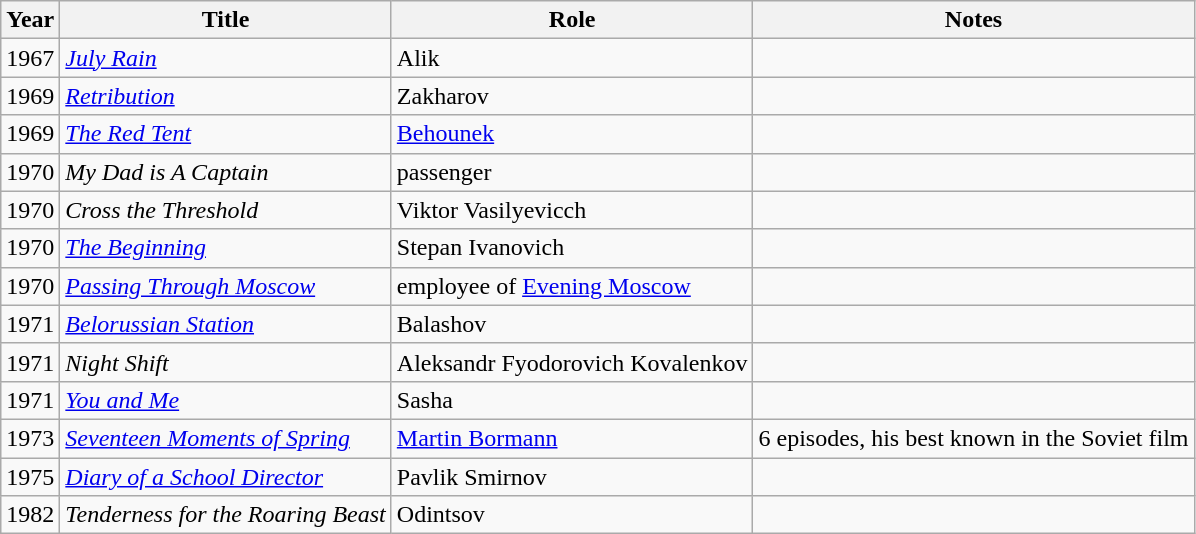<table class="wikitable">
<tr>
<th>Year</th>
<th>Title</th>
<th>Role</th>
<th>Notes</th>
</tr>
<tr>
<td>1967</td>
<td><em><a href='#'>July Rain</a></em></td>
<td>Alik</td>
<td></td>
</tr>
<tr>
<td>1969</td>
<td><em><a href='#'>Retribution</a></em></td>
<td>Zakharov</td>
<td></td>
</tr>
<tr>
<td>1969</td>
<td><em><a href='#'>The Red Tent</a></em></td>
<td><a href='#'>Behounek</a></td>
<td></td>
</tr>
<tr>
<td>1970</td>
<td><em>My Dad is A Captain</em></td>
<td>passenger</td>
<td></td>
</tr>
<tr>
<td>1970</td>
<td><em>Cross the Threshold</em></td>
<td>Viktor Vasilyevicch</td>
<td></td>
</tr>
<tr>
<td>1970</td>
<td><em><a href='#'>The Beginning</a></em></td>
<td>Stepan Ivanovich</td>
<td></td>
</tr>
<tr>
<td>1970</td>
<td><em><a href='#'>Passing Through Moscow</a></em></td>
<td>employee of <a href='#'>Evening Moscow</a></td>
<td></td>
</tr>
<tr>
<td>1971</td>
<td><em><a href='#'>Belorussian Station</a></em></td>
<td>Balashov</td>
<td></td>
</tr>
<tr>
<td>1971</td>
<td><em>Night Shift</em></td>
<td>Aleksandr Fyodorovich Kovalenkov</td>
<td></td>
</tr>
<tr>
<td>1971</td>
<td><em><a href='#'>You and Me</a></em></td>
<td>Sasha</td>
<td></td>
</tr>
<tr>
<td>1973</td>
<td><em><a href='#'>Seventeen Moments of Spring</a></em></td>
<td><a href='#'>Martin Bormann</a></td>
<td>6 episodes, his best known in the Soviet film</td>
</tr>
<tr>
<td>1975</td>
<td><em><a href='#'>Diary of a School Director</a></em></td>
<td>Pavlik Smirnov</td>
<td></td>
</tr>
<tr>
<td>1982</td>
<td><em>Tenderness for the Roaring Beast</em></td>
<td>Odintsov</td>
<td></td>
</tr>
</table>
